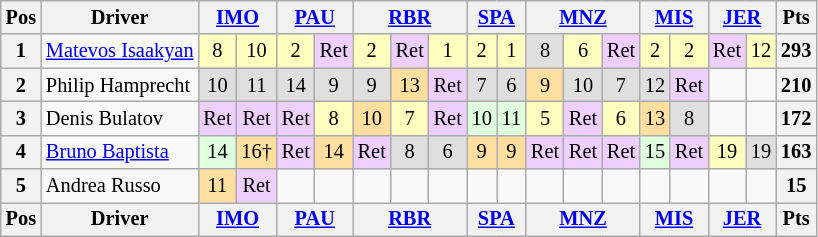<table class="wikitable" style="font-size: 85%; text-align:center">
<tr valign="top">
<th valign="middle">Pos</th>
<th valign="middle">Driver</th>
<th colspan=2><a href='#'>IMO</a><br></th>
<th colspan=2><a href='#'>PAU</a><br></th>
<th colspan=3><a href='#'>RBR</a><br></th>
<th colspan=2><a href='#'>SPA</a><br></th>
<th colspan=3><a href='#'>MNZ</a><br></th>
<th colspan=2><a href='#'>MIS</a><br></th>
<th colspan=2><a href='#'>JER</a><br></th>
<th valign="middle">Pts</th>
</tr>
<tr>
<th>1</th>
<td align=left nowrap> <a href='#'>Matevos Isaakyan</a></td>
<td style="background:#FFFFBF;">8</td>
<td style="background:#FFFFBF;">10</td>
<td style="background:#FFFFBF;">2</td>
<td style="background:#EFCFFF;">Ret</td>
<td style="background:#FFFFBF;">2</td>
<td style="background:#EFCFFF;">Ret</td>
<td style="background:#FFFFBF;">1</td>
<td style="background:#FFFFBF;">2</td>
<td style="background:#FFFFBF;">1</td>
<td style="background:#DFDFDF;">8</td>
<td style="background:#FFFFBF;">6</td>
<td style="background:#EFCFFF;">Ret</td>
<td style="background:#FFFFBF;">2</td>
<td style="background:#FFFFBF;">2</td>
<td style="background:#EFCFFF;">Ret</td>
<td style="background:#FFFFBF;">12</td>
<th>293</th>
</tr>
<tr>
<th>2</th>
<td align=left> Philip Hamprecht</td>
<td style="background:#DFDFDF;">10</td>
<td style="background:#DFDFDF;">11</td>
<td style="background:#DFDFDF;">14</td>
<td style="background:#DFDFDF;">9</td>
<td style="background:#DFDFDF;">9</td>
<td style="background:#FFDF9F;">13</td>
<td style="background:#EFCFFF;">Ret</td>
<td style="background:#DFDFDF;">7</td>
<td style="background:#DFDFDF;">6</td>
<td style="background:#FFDF9F;">9</td>
<td style="background:#DFDFDF;">10</td>
<td style="background:#DFDFDF;">7</td>
<td style="background:#DFDFDF;">12</td>
<td style="background:#EFCFFF;">Ret</td>
<td></td>
<td></td>
<th>210</th>
</tr>
<tr>
<th>3</th>
<td align=left> Denis Bulatov</td>
<td style="background:#EFCFFF;">Ret</td>
<td style="background:#EFCFFF;">Ret</td>
<td style="background:#EFCFFF;">Ret</td>
<td style="background:#FFFFBF;">8</td>
<td style="background:#FFDF9F;">10</td>
<td style="background:#FFFFBF;">7</td>
<td style="background:#EFCFFF;">Ret</td>
<td style="background:#DFFFDF;">10</td>
<td style="background:#DFFFDF;">11</td>
<td style="background:#FFFFBF;">5</td>
<td style="background:#EFCFFF;">Ret</td>
<td style="background:#FFFFBF;">6</td>
<td style="background:#FFDF9F;">13</td>
<td style="background:#DFDFDF;">8</td>
<td></td>
<td></td>
<th>172</th>
</tr>
<tr>
<th>4</th>
<td align=left> <a href='#'>Bruno Baptista</a></td>
<td style="background:#DFFFDF;">14</td>
<td style="background:#FFDF9F;">16†</td>
<td style="background:#EFCFFF;">Ret</td>
<td style="background:#FFDF9F;">14</td>
<td style="background:#EFCFFF;">Ret</td>
<td style="background:#DFDFDF;">8</td>
<td style="background:#DFDFDF;">6</td>
<td style="background:#FFDF9F;">9</td>
<td style="background:#FFDF9F;">9</td>
<td style="background:#EFCFFF;">Ret</td>
<td style="background:#EFCFFF;">Ret</td>
<td style="background:#EFCFFF;">Ret</td>
<td style="background:#DFFFDF;">15</td>
<td style="background:#EFCFFF;">Ret</td>
<td style="background:#FFFFBF;">19</td>
<td style="background:#DFDFDF;">19</td>
<th>163</th>
</tr>
<tr>
<th>5</th>
<td align=left> Andrea Russo</td>
<td style="background:#FFDF9F;">11</td>
<td style="background:#EFCFFF;">Ret</td>
<td></td>
<td></td>
<td></td>
<td></td>
<td></td>
<td></td>
<td></td>
<td></td>
<td></td>
<td></td>
<td></td>
<td></td>
<td></td>
<td></td>
<th>15</th>
</tr>
<tr valign="top">
<th valign="middle">Pos</th>
<th valign="middle">Driver</th>
<th colspan=2><a href='#'>IMO</a><br></th>
<th colspan=2><a href='#'>PAU</a><br></th>
<th colspan=3><a href='#'>RBR</a><br></th>
<th colspan=2><a href='#'>SPA</a><br></th>
<th colspan=3><a href='#'>MNZ</a><br></th>
<th colspan=2><a href='#'>MIS</a><br></th>
<th colspan=2><a href='#'>JER</a><br></th>
<th valign="middle">Pts</th>
</tr>
</table>
